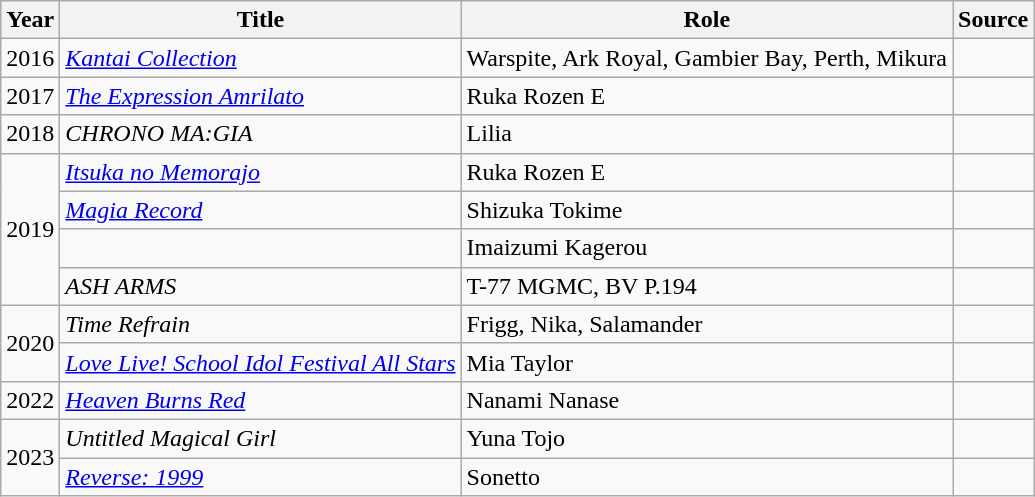<table class="wikitable">
<tr>
<th>Year</th>
<th>Title</th>
<th>Role</th>
<th>Source</th>
</tr>
<tr>
<td>2016</td>
<td><em><a href='#'>Kantai Collection</a></em> </td>
<td>Warspite, Ark Royal, Gambier Bay, Perth, Mikura</td>
<td></td>
</tr>
<tr>
<td>2017</td>
<td><em><a href='#'>The Expression Amrilato</a></em> </td>
<td>Ruka Rozen E</td>
<td></td>
</tr>
<tr>
<td>2018</td>
<td><em>CHRONO MA:GIA</em> </td>
<td>Lilia</td>
<td></td>
</tr>
<tr>
<td rowspan=4>2019</td>
<td><em><a href='#'>Itsuka no Memorajo</a></em></td>
<td>Ruka Rozen E</td>
<td></td>
</tr>
<tr>
<td><em><a href='#'>Magia Record</a></em></td>
<td>Shizuka Tokime</td>
<td></td>
</tr>
<tr>
<td><em></em></td>
<td>Imaizumi Kagerou</td>
<td></td>
</tr>
<tr>
<td><em>ASH ARMS</em></td>
<td>T-77 MGMC, BV P.194</td>
<td></td>
</tr>
<tr>
<td rowspan="2">2020</td>
<td><em>Time Refrain</em></td>
<td>Frigg, Nika, Salamander</td>
<td></td>
</tr>
<tr>
<td><em><a href='#'>Love Live! School Idol Festival All Stars</a></em></td>
<td>Mia Taylor</td>
<td></td>
</tr>
<tr>
<td>2022</td>
<td><em><a href='#'>Heaven Burns Red</a></em></td>
<td>Nanami Nanase</td>
<td></td>
</tr>
<tr>
<td rowspan="2">2023</td>
<td><em>Untitled Magical Girl</em></td>
<td>Yuna Tojo</td>
<td></td>
</tr>
<tr>
<td><em><a href='#'>Reverse: 1999</a></em></td>
<td>Sonetto</td>
</tr>
</table>
